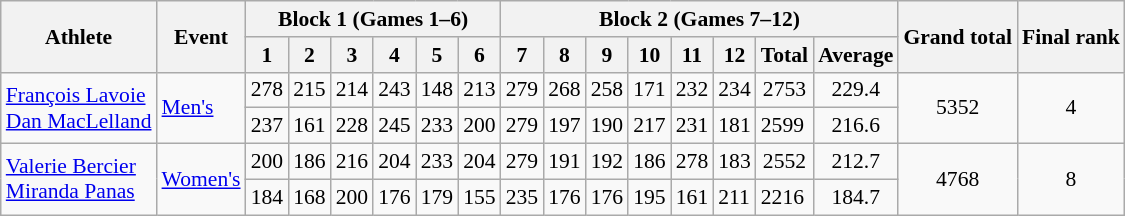<table class="wikitable" style="font-size:90%">
<tr>
<th rowspan=2>Athlete</th>
<th rowspan=2>Event</th>
<th colspan=6>Block 1 (Games 1–6)</th>
<th colspan=8>Block 2 (Games 7–12)</th>
<th rowspan=2>Grand total</th>
<th rowspan=2>Final rank</th>
</tr>
<tr>
<th>1</th>
<th>2</th>
<th>3</th>
<th>4</th>
<th>5</th>
<th>6</th>
<th>7</th>
<th>8</th>
<th>9</th>
<th>10</th>
<th>11</th>
<th>12</th>
<th>Total</th>
<th>Average</th>
</tr>
<tr align=center>
<td align=left rowspan=2><a href='#'>François Lavoie</a><br><a href='#'>Dan MacLelland</a></td>
<td align=left rowspan=2><a href='#'>Men's</a></td>
<td>278</td>
<td>215</td>
<td>214</td>
<td>243</td>
<td>148</td>
<td>213</td>
<td>279</td>
<td>268</td>
<td>258</td>
<td>171</td>
<td>232</td>
<td>234</td>
<td>2753</td>
<td>229.4</td>
<td rowspan=2>5352</td>
<td rowspan=2>4</td>
</tr>
<tr>
<td>237</td>
<td>161</td>
<td>228</td>
<td>245</td>
<td>233</td>
<td>200</td>
<td>279</td>
<td>197</td>
<td>190</td>
<td>217</td>
<td>231</td>
<td>181</td>
<td>2599</td>
<td align=center>216.6</td>
</tr>
<tr align=center>
<td rowspan=2 align=left><a href='#'>Valerie Bercier</a><br><a href='#'>Miranda Panas</a></td>
<td rowspan=2 align=left><a href='#'>Women's</a></td>
<td>200</td>
<td>186</td>
<td>216</td>
<td>204</td>
<td>233</td>
<td>204</td>
<td>279</td>
<td>191</td>
<td>192</td>
<td>186</td>
<td>278</td>
<td>183</td>
<td>2552</td>
<td align=center>212.7</td>
<td rowspan=2>4768</td>
<td rowspan=2>8</td>
</tr>
<tr>
<td>184</td>
<td>168</td>
<td>200</td>
<td>176</td>
<td>179</td>
<td>155</td>
<td>235</td>
<td>176</td>
<td>176</td>
<td>195</td>
<td>161</td>
<td>211</td>
<td>2216</td>
<td align=center>184.7</td>
</tr>
</table>
